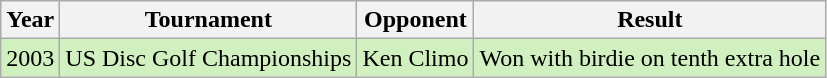<table class="wikitable">
<tr>
<th>Year</th>
<th>Tournament</th>
<th>Opponent</th>
<th>Result</th>
</tr>
<tr style="background:#d0f0c0;">
<td>2003</td>
<td>US Disc Golf Championships</td>
<td>Ken Climo</td>
<td>Won with birdie on tenth extra hole </td>
</tr>
</table>
